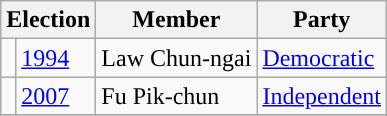<table class="wikitable">
<tr>
<th colspan="2">Election</th>
<th>Member</th>
<th>Party</th>
</tr>
<tr>
<td style="background-color:"></td>
<td><a href='#'>1994</a></td>
<td>Law Chun-ngai</td>
<td><a href='#'>Democratic</a></td>
</tr>
<tr>
<td style="background-color:"></td>
<td><a href='#'>2007</a></td>
<td>Fu Pik-chun</td>
<td><a href='#'>Independent</a></td>
</tr>
<tr>
</tr>
</table>
